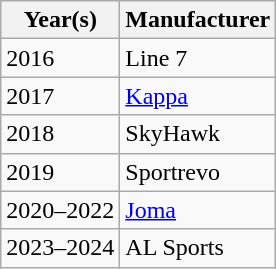<table class="wikitable">
<tr>
<th>Year(s)</th>
<th>Manufacturer</th>
</tr>
<tr>
<td>2016</td>
<td>Line 7</td>
</tr>
<tr>
<td>2017</td>
<td><a href='#'>Kappa</a></td>
</tr>
<tr>
<td>2018</td>
<td>SkyHawk</td>
</tr>
<tr>
<td>2019</td>
<td>Sportrevo</td>
</tr>
<tr>
<td>2020–2022</td>
<td><a href='#'>Joma</a></td>
</tr>
<tr>
<td>2023–2024</td>
<td>AL Sports</td>
</tr>
</table>
